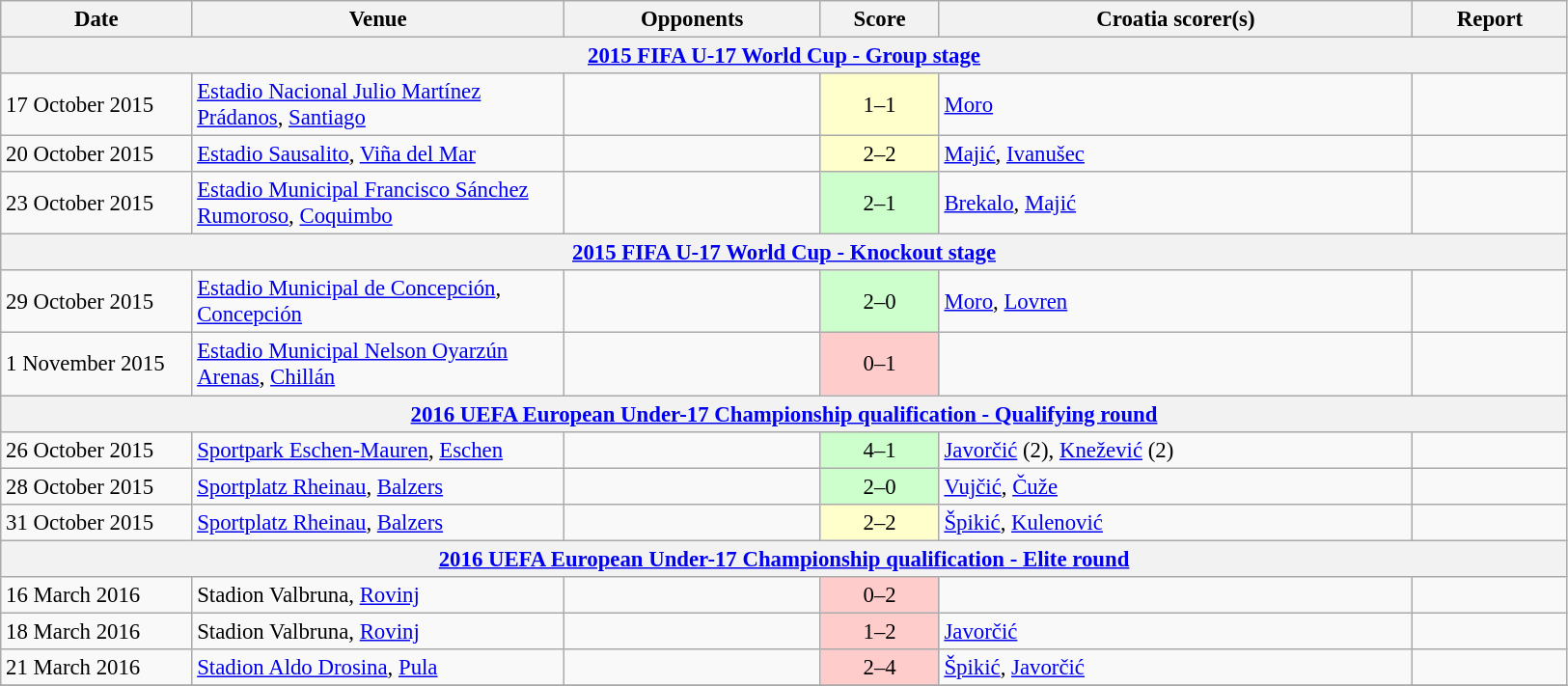<table class="wikitable" style="font-size:95%;">
<tr>
<th width=125>Date</th>
<th width=250>Venue</th>
<th width=170>Opponents</th>
<th width= 75>Score</th>
<th width=320>Croatia scorer(s)</th>
<th width=100>Report</th>
</tr>
<tr>
<th colspan=7><a href='#'>2015 FIFA U-17 World Cup - Group stage</a></th>
</tr>
<tr>
<td>17 October 2015</td>
<td><a href='#'>Estadio Nacional Julio Martínez Prádanos</a>, <a href='#'>Santiago</a></td>
<td></td>
<td align=center bgcolor=#FFFFCC>1–1</td>
<td><a href='#'>Moro</a></td>
<td></td>
</tr>
<tr>
<td>20 October 2015</td>
<td><a href='#'>Estadio Sausalito</a>, <a href='#'>Viña del Mar</a></td>
<td></td>
<td align=center bgcolor=#FFFFCC>2–2</td>
<td><a href='#'>Majić</a>, <a href='#'>Ivanušec</a></td>
<td></td>
</tr>
<tr>
<td>23 October 2015</td>
<td><a href='#'>Estadio Municipal Francisco Sánchez Rumoroso</a>, <a href='#'>Coquimbo</a></td>
<td></td>
<td align=center bgcolor=#CCFFCC>2–1</td>
<td><a href='#'>Brekalo</a>, <a href='#'>Majić</a></td>
<td></td>
</tr>
<tr>
<th colspan=7><a href='#'>2015 FIFA U-17 World Cup - Knockout stage</a></th>
</tr>
<tr>
<td>29 October 2015</td>
<td><a href='#'>Estadio Municipal de Concepción</a>, <a href='#'>Concepción</a></td>
<td></td>
<td align=center bgcolor=#CCFFCC>2–0</td>
<td><a href='#'>Moro</a>, <a href='#'>Lovren</a></td>
<td></td>
</tr>
<tr>
<td>1 November 2015</td>
<td><a href='#'>Estadio Municipal Nelson Oyarzún Arenas</a>, <a href='#'>Chillán</a></td>
<td></td>
<td align=center bgcolor=#FFCCCC>0–1</td>
<td></td>
<td></td>
</tr>
<tr>
<th colspan=7><a href='#'>2016 UEFA European Under-17 Championship qualification - Qualifying round</a></th>
</tr>
<tr>
<td>26 October 2015</td>
<td><a href='#'>Sportpark Eschen-Mauren</a>, <a href='#'>Eschen</a></td>
<td></td>
<td align=center bgcolor=#CCFFCC>4–1</td>
<td><a href='#'>Javorčić</a> (2), <a href='#'>Knežević</a> (2)</td>
<td></td>
</tr>
<tr>
<td>28 October 2015</td>
<td><a href='#'>Sportplatz Rheinau</a>, <a href='#'>Balzers</a></td>
<td></td>
<td align=center bgcolor=#CCFFCC>2–0</td>
<td><a href='#'>Vujčić</a>, <a href='#'>Čuže</a></td>
<td></td>
</tr>
<tr>
<td>31 October 2015</td>
<td><a href='#'>Sportplatz Rheinau</a>, <a href='#'>Balzers</a></td>
<td></td>
<td align=center bgcolor=#FFFFCC>2–2</td>
<td><a href='#'>Špikić</a>, <a href='#'>Kulenović</a></td>
<td></td>
</tr>
<tr>
<th colspan=7><a href='#'>2016 UEFA European Under-17 Championship qualification - Elite round</a></th>
</tr>
<tr>
<td>16 March 2016</td>
<td>Stadion Valbruna, <a href='#'>Rovinj</a></td>
<td></td>
<td align=center bgcolor=#FFCCCC>0–2</td>
<td></td>
<td></td>
</tr>
<tr>
<td>18 March 2016</td>
<td>Stadion Valbruna, <a href='#'>Rovinj</a></td>
<td></td>
<td align=center bgcolor=#FFCCCC>1–2</td>
<td><a href='#'>Javorčić</a></td>
<td></td>
</tr>
<tr>
<td>21 March 2016</td>
<td><a href='#'>Stadion Aldo Drosina</a>, <a href='#'>Pula</a></td>
<td></td>
<td align=center bgcolor=#FFCCCC>2–4</td>
<td><a href='#'>Špikić</a>, <a href='#'>Javorčić</a></td>
<td></td>
</tr>
<tr>
</tr>
</table>
